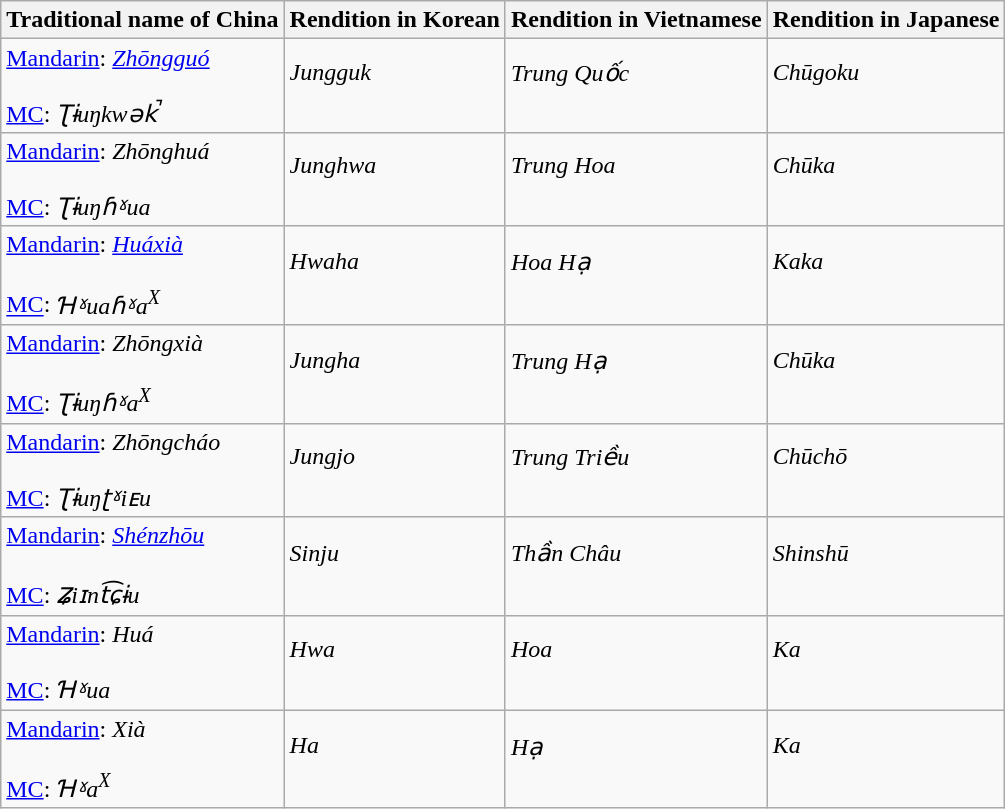<table class="wikitable">
<tr>
<th>Traditional name of China</th>
<th>Rendition in Korean</th>
<th>Rendition in Vietnamese</th>
<th>Rendition in Japanese</th>
</tr>
<tr>
<td><a href='#'>Mandarin</a>: <em><a href='#'>Zhōngguó</a></em><br><br><a href='#'>MC</a>: <em>Ʈɨuŋkwək̚</em></td>
<td><em>Jungguk</em><br><br></td>
<td><em>Trung Quốc</em><br><br></td>
<td><em>Chūgoku</em><br><br></td>
</tr>
<tr>
<td><a href='#'>Mandarin</a>: <em>Zhōnghuá</em><br><br><a href='#'>MC</a>: <em>Ʈɨuŋɦˠua</em></td>
<td><em>Junghwa</em><br><br></td>
<td><em>Trung Hoa</em><br><br></td>
<td><em>Chūka</em><br><br></td>
</tr>
<tr>
<td><a href='#'>Mandarin</a>: <em><a href='#'>Huáxià</a></em><br><br><a href='#'>MC</a>: <em>Ɦˠuaɦˠa<sup>X</sup></em></td>
<td><em>Hwaha</em><br><br></td>
<td><em>Hoa Hạ</em><br><br></td>
<td><em>Kaka</em><br><br></td>
</tr>
<tr>
<td><a href='#'>Mandarin</a>: <em>Zhōngxià</em><br><br><a href='#'>MC</a>: <em>Ʈɨuŋɦˠa<sup>X</sup></em></td>
<td><em>Jungha</em><br><br></td>
<td><em>Trung Hạ</em><br><br></td>
<td><em>Chūka</em><br><br></td>
</tr>
<tr>
<td><a href='#'>Mandarin</a>: <em>Zhōngcháo</em><br><br><a href='#'>MC</a>: <em>Ʈɨuŋʈˠiᴇu</em></td>
<td><em>Jungjo</em><br><br></td>
<td><em>Trung Triều</em><br><br></td>
<td><em>Chūchō</em><br><br></td>
</tr>
<tr>
<td><a href='#'>Mandarin</a>: <em><a href='#'>Shénzhōu</a></em><br><br><a href='#'>MC</a>: <em><big>ʑ</big>iɪnt͡ɕɨu</em></td>
<td><em>Sinju</em><br><br></td>
<td><em>Thần Châu</em><br><br></td>
<td><em>Shinshū</em><br><br></td>
</tr>
<tr>
<td><a href='#'>Mandarin</a>: <em>Huá</em><br><br><a href='#'>MC</a>: <em>Ɦˠua</em></td>
<td><em>Hwa</em><br><br></td>
<td><em>Hoa</em><br><br></td>
<td><em>Ka</em><br><br></td>
</tr>
<tr>
<td><a href='#'>Mandarin</a>: <em>Xià</em><br><br><a href='#'>MC</a>: <em>Ɦˠa<sup>X</sup></em></td>
<td><em>Ha</em><br><br></td>
<td><em>Hạ</em><br><br></td>
<td><em>Ka</em><br><br></td>
</tr>
</table>
